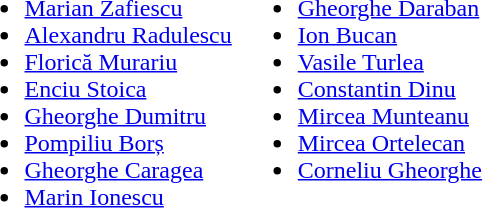<table>
<tr style="vertical-align:top">
<td><br><ul><li><a href='#'>Marian Zafiescu</a></li><li><a href='#'>Alexandru Radulescu</a></li><li><a href='#'>Florică Murariu</a></li><li><a href='#'>Enciu Stoica</a></li><li><a href='#'>Gheorghe Dumitru</a></li><li><a href='#'>Pompiliu Borș</a></li><li><a href='#'>Gheorghe Caragea</a></li><li><a href='#'>Marin Ionescu</a></li></ul></td>
<td><br><ul><li><a href='#'>Gheorghe Daraban</a></li><li><a href='#'>Ion Bucan</a></li><li><a href='#'>Vasile Turlea</a></li><li><a href='#'>Constantin Dinu</a></li><li><a href='#'>Mircea Munteanu</a></li><li><a href='#'>Mircea Ortelecan</a></li><li><a href='#'>Corneliu Gheorghe</a></li></ul></td>
</tr>
</table>
